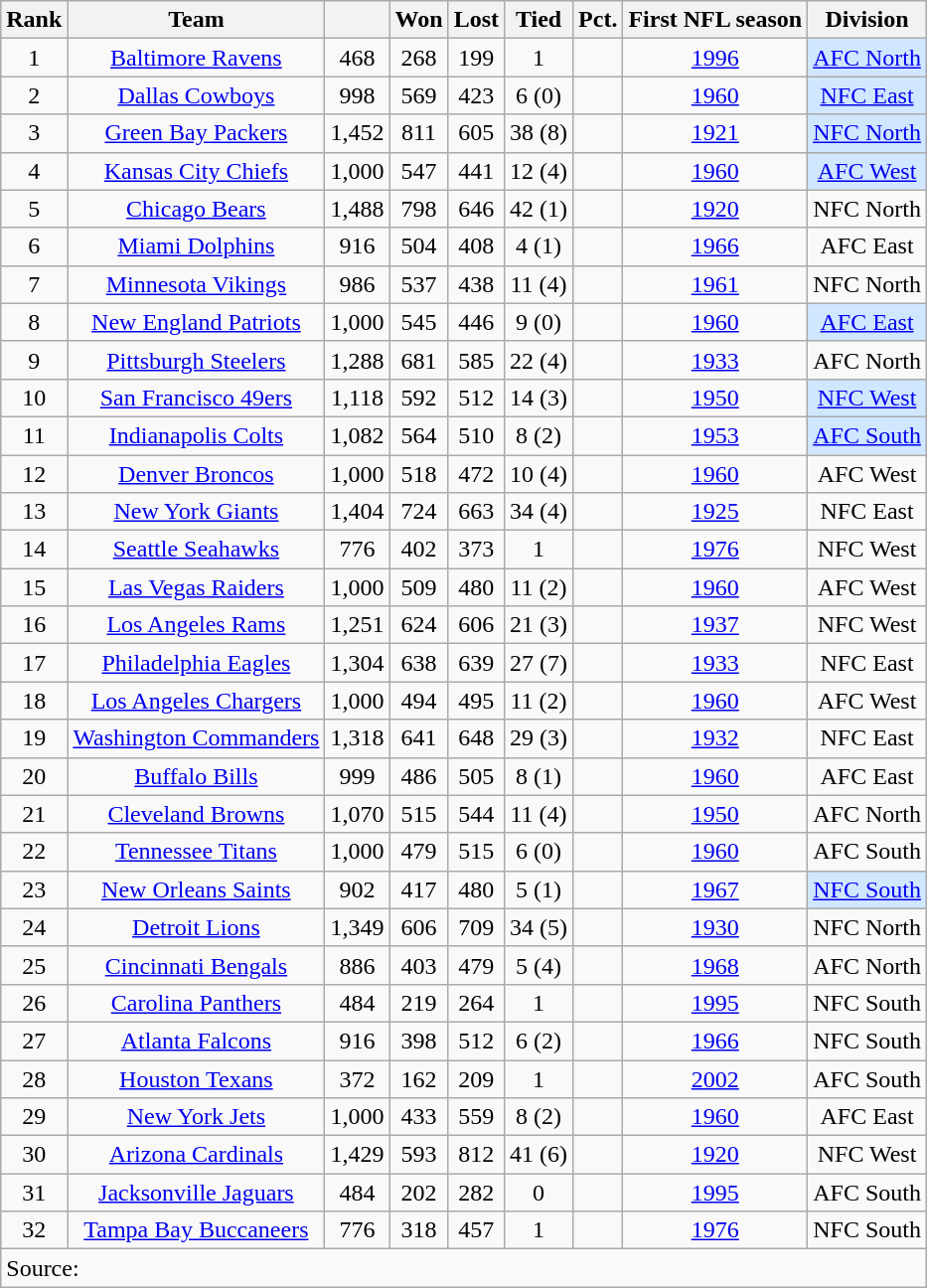<table class="wikitable sortable"  border="1">
<tr align="center">
<th>Rank</th>
<th>Team</th>
<th></th>
<th>Won</th>
<th>Lost</th>
<th>Tied</th>
<th>Pct.</th>
<th>First NFL season</th>
<th>Division</th>
</tr>
<tr align="center">
<td>1</td>
<td><a href='#'>Baltimore Ravens</a></td>
<td>468</td>
<td>268</td>
<td>199</td>
<td>1</td>
<td></td>
<td><a href='#'>1996</a></td>
<td bgcolor="#D0E7FF"><a href='#'>AFC North</a></td>
</tr>
<tr align="center">
<td>2</td>
<td><a href='#'>Dallas Cowboys</a></td>
<td>998</td>
<td>569</td>
<td>423</td>
<td>6 (0)</td>
<td></td>
<td><a href='#'>1960</a></td>
<td bgcolor="#D0E7FF"><a href='#'>NFC East</a></td>
</tr>
<tr align="center">
<td>3</td>
<td><a href='#'>Green Bay Packers</a></td>
<td>1,452</td>
<td>811</td>
<td>605</td>
<td>38 (8)</td>
<td></td>
<td><a href='#'>1921</a></td>
<td bgcolor="#D0E7FF"><a href='#'>NFC North</a></td>
</tr>
<tr align="center">
<td>4</td>
<td><a href='#'>Kansas City Chiefs</a></td>
<td>1,000</td>
<td>547</td>
<td>441</td>
<td>12 (4)</td>
<td></td>
<td><a href='#'>1960</a></td>
<td bgcolor="#D0E7FF"><a href='#'>AFC West</a></td>
</tr>
<tr align="center">
<td>5</td>
<td><a href='#'>Chicago Bears</a></td>
<td>1,488</td>
<td>798</td>
<td>646</td>
<td>42 (1)</td>
<td></td>
<td><a href='#'>1920</a></td>
<td>NFC North</td>
</tr>
<tr align="center">
<td>6</td>
<td><a href='#'>Miami Dolphins</a></td>
<td>916</td>
<td>504</td>
<td>408</td>
<td>4 (1)</td>
<td></td>
<td><a href='#'>1966</a></td>
<td>AFC East</td>
</tr>
<tr align="center">
<td>7</td>
<td><a href='#'>Minnesota Vikings</a></td>
<td>986</td>
<td>537</td>
<td>438</td>
<td>11 (4)</td>
<td></td>
<td><a href='#'>1961</a></td>
<td>NFC North</td>
</tr>
<tr align="center">
<td>8</td>
<td><a href='#'>New England Patriots</a></td>
<td>1,000</td>
<td>545</td>
<td>446</td>
<td>9 (0)</td>
<td></td>
<td><a href='#'>1960</a></td>
<td bgcolor="#D0E7FF"><a href='#'>AFC East</a></td>
</tr>
<tr align="center">
<td>9</td>
<td><a href='#'>Pittsburgh Steelers</a></td>
<td>1,288</td>
<td>681</td>
<td>585</td>
<td>22 (4)</td>
<td></td>
<td><a href='#'>1933</a></td>
<td>AFC North</td>
</tr>
<tr align="center">
<td>10</td>
<td><a href='#'>San Francisco 49ers</a></td>
<td>1,118</td>
<td>592</td>
<td>512</td>
<td>14 (3)</td>
<td></td>
<td><a href='#'>1950</a></td>
<td bgcolor="#D0E7FF"><a href='#'>NFC West</a></td>
</tr>
<tr align="center">
<td>11</td>
<td><a href='#'>Indianapolis Colts</a></td>
<td>1,082</td>
<td>564</td>
<td>510</td>
<td>8 (2)</td>
<td {{tooltip></td>
<td><a href='#'>1953</a></td>
<td bgcolor="#D0E7FF"><a href='#'>AFC South</a></td>
</tr>
<tr align="center">
<td>12</td>
<td><a href='#'>Denver Broncos</a></td>
<td>1,000</td>
<td>518</td>
<td>472</td>
<td>10 (4)</td>
<td></td>
<td><a href='#'>1960</a></td>
<td>AFC West</td>
</tr>
<tr align="center">
<td>13</td>
<td><a href='#'>New York Giants</a></td>
<td>1,404</td>
<td>724</td>
<td>663</td>
<td>34 (4)</td>
<td {{tooltip></td>
<td><a href='#'>1925</a></td>
<td>NFC East</td>
</tr>
<tr align="center">
<td>14</td>
<td><a href='#'>Seattle Seahawks</a></td>
<td>776</td>
<td>402</td>
<td>373</td>
<td>1</td>
<td></td>
<td><a href='#'>1976</a></td>
<td>NFC West</td>
</tr>
<tr align="center">
<td>15</td>
<td><a href='#'>Las Vegas Raiders</a></td>
<td>1,000</td>
<td>509</td>
<td>480</td>
<td>11 (2)</td>
<td></td>
<td><a href='#'>1960</a></td>
<td>AFC West</td>
</tr>
<tr align="center">
<td>16</td>
<td><a href='#'>Los Angeles Rams</a></td>
<td>1,251</td>
<td>624</td>
<td>606</td>
<td>21 (3)</td>
<td></td>
<td><a href='#'>1937</a></td>
<td>NFC West</td>
</tr>
<tr align="center">
<td>17</td>
<td><a href='#'>Philadelphia Eagles</a></td>
<td>1,304</td>
<td>638</td>
<td>639</td>
<td>27 (7)</td>
<td></td>
<td><a href='#'>1933</a></td>
<td>NFC East</td>
</tr>
<tr align="center">
<td>18</td>
<td><a href='#'>Los Angeles Chargers</a></td>
<td>1,000</td>
<td>494</td>
<td>495</td>
<td>11 (2)</td>
<td></td>
<td><a href='#'>1960</a></td>
<td>AFC West</td>
</tr>
<tr align="center">
<td>19</td>
<td><a href='#'>Washington Commanders</a></td>
<td>1,318</td>
<td>641</td>
<td>648</td>
<td>29 (3)</td>
<td></td>
<td><a href='#'>1932</a></td>
<td>NFC East</td>
</tr>
<tr align="center">
<td>20</td>
<td><a href='#'>Buffalo Bills</a></td>
<td>999</td>
<td>486</td>
<td>505</td>
<td>8 (1)</td>
<td></td>
<td><a href='#'>1960</a></td>
<td>AFC East</td>
</tr>
<tr align="center">
<td>21</td>
<td><a href='#'>Cleveland Browns</a></td>
<td>1,070</td>
<td>515</td>
<td>544</td>
<td>11 (4)</td>
<td></td>
<td><a href='#'>1950</a></td>
<td>AFC North</td>
</tr>
<tr align="center">
<td>22</td>
<td><a href='#'>Tennessee Titans</a></td>
<td>1,000</td>
<td>479</td>
<td>515</td>
<td>6 (0)</td>
<td></td>
<td><a href='#'>1960</a></td>
<td>AFC South</td>
</tr>
<tr align="center">
<td>23</td>
<td><a href='#'>New Orleans Saints</a></td>
<td>902</td>
<td>417</td>
<td>480</td>
<td>5 (1)</td>
<td></td>
<td><a href='#'>1967</a></td>
<td bgcolor="#D0E7FF"><a href='#'>NFC South</a></td>
</tr>
<tr align="center">
<td>24</td>
<td><a href='#'>Detroit Lions</a></td>
<td>1,349</td>
<td>606</td>
<td>709</td>
<td>34 (5)</td>
<td></td>
<td><a href='#'>1930</a></td>
<td>NFC North</td>
</tr>
<tr align="center">
<td>25</td>
<td><a href='#'>Cincinnati Bengals</a></td>
<td>886</td>
<td>403</td>
<td>479</td>
<td>5 (4)</td>
<td></td>
<td><a href='#'>1968</a></td>
<td>AFC North</td>
</tr>
<tr align="center">
<td>26</td>
<td><a href='#'>Carolina Panthers</a></td>
<td>484</td>
<td>219</td>
<td>264</td>
<td>1</td>
<td></td>
<td><a href='#'>1995</a></td>
<td>NFC South</td>
</tr>
<tr align="center">
<td>27</td>
<td><a href='#'>Atlanta Falcons</a></td>
<td>916</td>
<td>398</td>
<td>512</td>
<td>6 (2)</td>
<td></td>
<td><a href='#'>1966</a></td>
<td>NFC South</td>
</tr>
<tr align="center">
<td>28</td>
<td><a href='#'>Houston Texans</a></td>
<td>372</td>
<td>162</td>
<td>209</td>
<td>1</td>
<td></td>
<td><a href='#'>2002</a></td>
<td>AFC South</td>
</tr>
<tr align="center">
<td>29</td>
<td><a href='#'>New York Jets</a></td>
<td>1,000</td>
<td>433</td>
<td>559</td>
<td>8 (2)</td>
<td></td>
<td><a href='#'>1960</a></td>
<td>AFC East</td>
</tr>
<tr align="center">
<td>30</td>
<td><a href='#'>Arizona Cardinals</a></td>
<td>1,429</td>
<td>593</td>
<td>812</td>
<td>41 (6)</td>
<td></td>
<td><a href='#'>1920</a></td>
<td>NFC West</td>
</tr>
<tr align="center">
<td>31</td>
<td><a href='#'>Jacksonville Jaguars</a></td>
<td>484</td>
<td>202</td>
<td>282</td>
<td>0</td>
<td></td>
<td><a href='#'>1995</a></td>
<td>AFC South</td>
</tr>
<tr align="center">
<td>32</td>
<td><a href='#'>Tampa Bay Buccaneers</a></td>
<td>776</td>
<td>318</td>
<td>457</td>
<td>1</td>
<td></td>
<td><a href='#'>1976</a></td>
<td>NFC South</td>
</tr>
<tr class="sortbottom">
<td colspan="9">Source:</td>
</tr>
</table>
